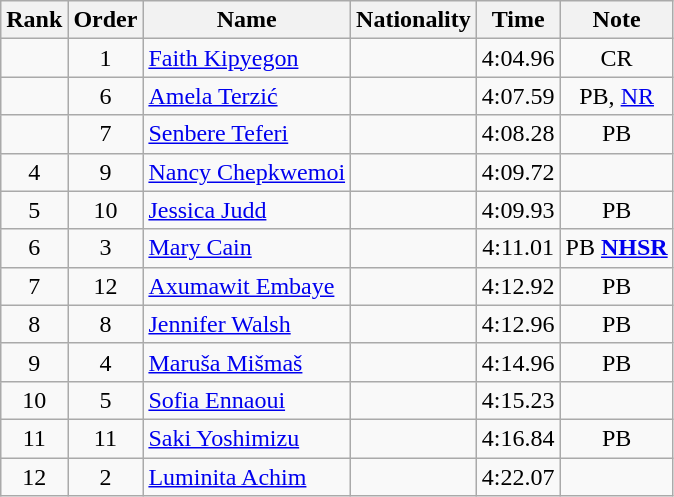<table class="wikitable sortable" style="text-align:center">
<tr>
<th>Rank</th>
<th>Order</th>
<th>Name</th>
<th>Nationality</th>
<th>Time</th>
<th>Note</th>
</tr>
<tr>
<td></td>
<td>1</td>
<td align=left><a href='#'>Faith Kipyegon</a></td>
<td align=left></td>
<td>4:04.96</td>
<td>CR</td>
</tr>
<tr>
<td></td>
<td>6</td>
<td align=left><a href='#'>Amela Terzić</a></td>
<td align=left></td>
<td>4:07.59</td>
<td>PB, <a href='#'>NR</a></td>
</tr>
<tr>
<td></td>
<td>7</td>
<td align=left><a href='#'>Senbere Teferi</a></td>
<td align=left></td>
<td>4:08.28</td>
<td>PB</td>
</tr>
<tr>
<td>4</td>
<td>9</td>
<td align=left><a href='#'>Nancy Chepkwemoi</a></td>
<td align=left></td>
<td>4:09.72</td>
<td></td>
</tr>
<tr>
<td>5</td>
<td>10</td>
<td align=left><a href='#'>Jessica Judd</a></td>
<td align=left></td>
<td>4:09.93</td>
<td>PB</td>
</tr>
<tr>
<td>6</td>
<td>3</td>
<td align=left><a href='#'>Mary Cain</a></td>
<td align=left></td>
<td>4:11.01</td>
<td>PB <strong><a href='#'>NHSR</a></strong></td>
</tr>
<tr>
<td>7</td>
<td>12</td>
<td align=left><a href='#'>Axumawit Embaye</a></td>
<td align=left></td>
<td>4:12.92</td>
<td>PB</td>
</tr>
<tr>
<td>8</td>
<td>8</td>
<td align=left><a href='#'>Jennifer Walsh</a></td>
<td align=left></td>
<td>4:12.96</td>
<td>PB</td>
</tr>
<tr>
<td>9</td>
<td>4</td>
<td align=left><a href='#'>Maruša Mišmaš</a></td>
<td align=left></td>
<td>4:14.96</td>
<td>PB</td>
</tr>
<tr>
<td>10</td>
<td>5</td>
<td align=left><a href='#'>Sofia Ennaoui</a></td>
<td align=left></td>
<td>4:15.23</td>
<td></td>
</tr>
<tr>
<td>11</td>
<td>11</td>
<td align=left><a href='#'>Saki Yoshimizu</a></td>
<td align=left></td>
<td>4:16.84</td>
<td>PB</td>
</tr>
<tr>
<td>12</td>
<td>2</td>
<td align=left><a href='#'>Luminita Achim</a></td>
<td align=left></td>
<td>4:22.07</td>
<td></td>
</tr>
</table>
